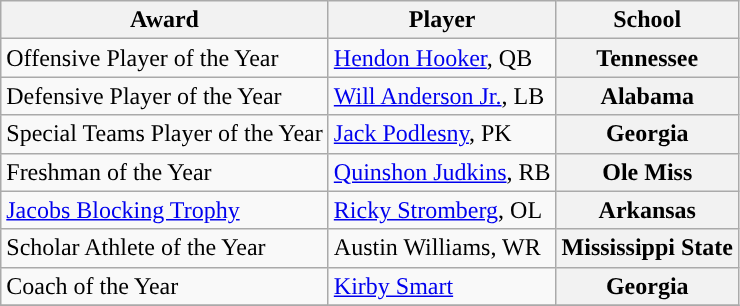<table class="wikitable" border="0">
<tr>
<th>Award</th>
<th>Player</th>
<th>School</th>
</tr>
<tr>
<td>Offensive Player of the Year</td>
<td><a href='#'>Hendon Hooker</a>, QB</td>
<th>Tennessee</th>
</tr>
<tr>
<td>Defensive Player of the Year</td>
<td><a href='#'>Will Anderson Jr.</a>, LB</td>
<th>Alabama</th>
</tr>
<tr>
<td>Special Teams Player of the Year</td>
<td><a href='#'>Jack Podlesny</a>, PK</td>
<th>Georgia</th>
</tr>
<tr>
<td>Freshman of the Year</td>
<td><a href='#'>Quinshon Judkins</a>, RB</td>
<th>Ole Miss</th>
</tr>
<tr>
<td><a href='#'>Jacobs Blocking Trophy</a></td>
<td><a href='#'>Ricky Stromberg</a>, OL</td>
<th>Arkansas</th>
</tr>
<tr>
<td>Scholar Athlete of the Year</td>
<td>Austin Williams, WR</td>
<th>Mississippi State</th>
</tr>
<tr>
<td>Coach of the Year</td>
<td><a href='#'>Kirby Smart</a></td>
<th>Georgia</th>
</tr>
<tr>
</tr>
</table>
